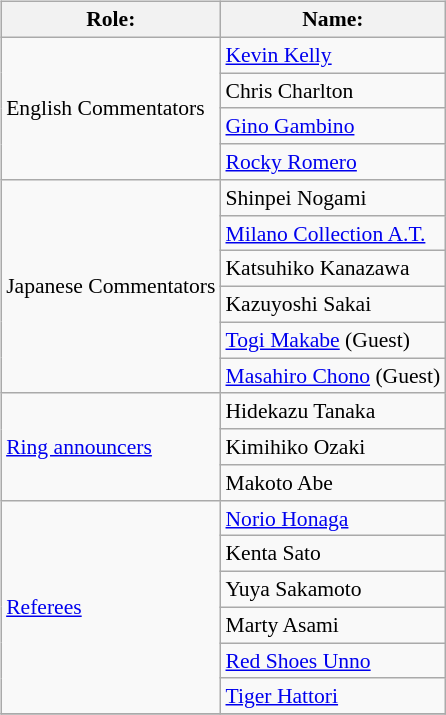<table class=wikitable style="font-size:90%; margin: 0.5em 0 0.5em 1em; float: right; clear: right;">
<tr>
<th>Role:</th>
<th>Name:</th>
</tr>
<tr>
<td rowspan=4>English Commentators</td>
<td><a href='#'>Kevin Kelly</a></td>
</tr>
<tr>
<td>Chris Charlton</td>
</tr>
<tr>
<td><a href='#'>Gino Gambino</a></td>
</tr>
<tr>
<td><a href='#'>Rocky Romero</a></td>
</tr>
<tr>
<td rowspan=6>Japanese Commentators</td>
<td>Shinpei Nogami</td>
</tr>
<tr>
<td><a href='#'>Milano Collection A.T.</a></td>
</tr>
<tr>
<td>Katsuhiko Kanazawa</td>
</tr>
<tr>
<td>Kazuyoshi Sakai</td>
</tr>
<tr>
<td><a href='#'>Togi Makabe</a> (Guest)</td>
</tr>
<tr>
<td><a href='#'>Masahiro Chono</a> (Guest)</td>
</tr>
<tr>
<td rowspan=3><a href='#'>Ring announcers</a></td>
<td>Hidekazu Tanaka</td>
</tr>
<tr>
<td>Kimihiko Ozaki</td>
</tr>
<tr>
<td>Makoto Abe</td>
</tr>
<tr>
<td rowspan=6><a href='#'>Referees</a></td>
<td><a href='#'>Norio Honaga</a></td>
</tr>
<tr>
<td>Kenta Sato</td>
</tr>
<tr>
<td>Yuya Sakamoto</td>
</tr>
<tr>
<td>Marty Asami</td>
</tr>
<tr>
<td><a href='#'>Red Shoes Unno</a></td>
</tr>
<tr>
<td><a href='#'>Tiger Hattori</a></td>
</tr>
<tr>
</tr>
</table>
